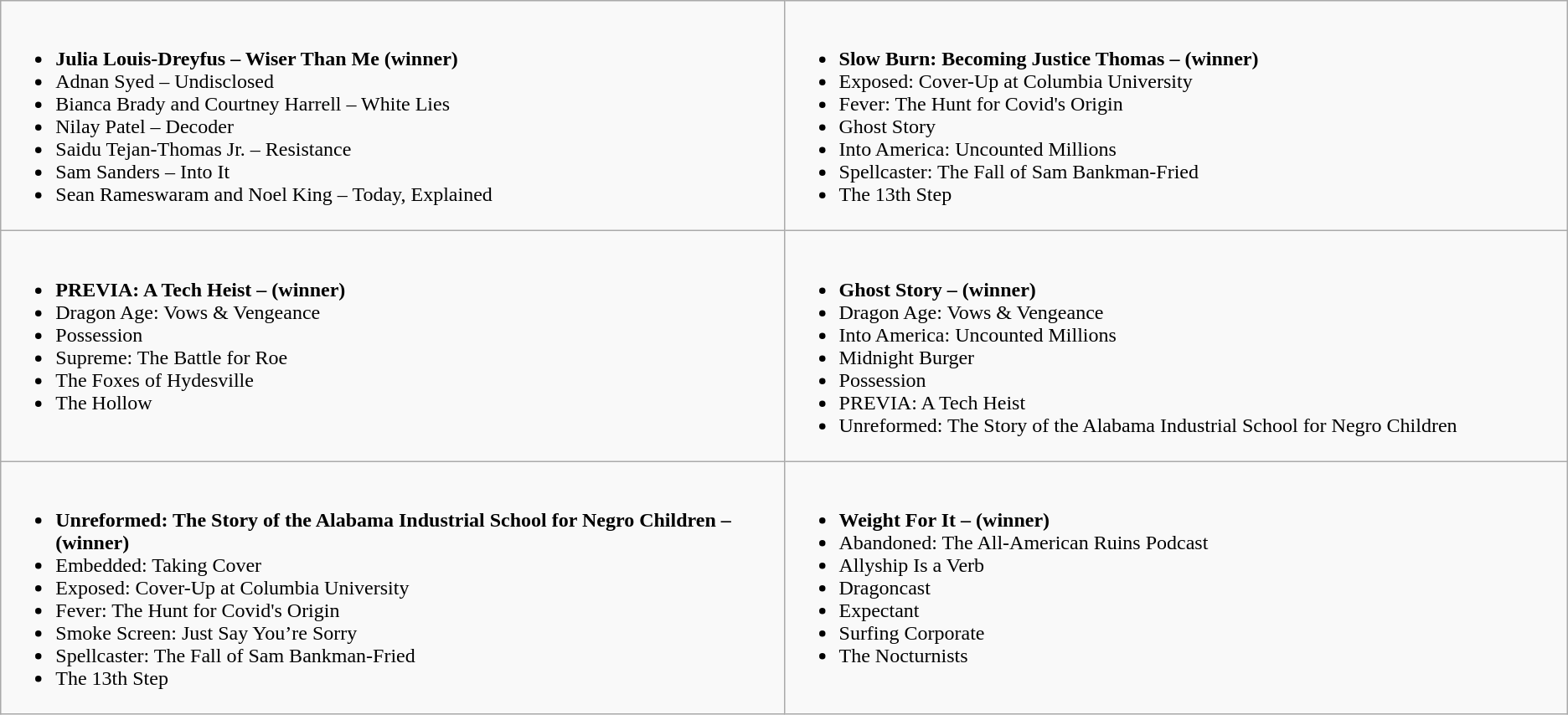<table class="wikitable">
<tr>
<td style="vertical-align:top;" width="50%"><br><ul><li><strong>Julia Louis-Dreyfus – Wiser Than Me (winner)</strong></li><li>Adnan Syed – Undisclosed</li><li>Bianca Brady and Courtney Harrell – White Lies</li><li>Nilay Patel – Decoder</li><li>Saidu Tejan-Thomas Jr. – Resistance</li><li>Sam Sanders – Into It</li><li>Sean Rameswaram and Noel King – Today, Explained</li></ul></td>
<td style="vertical-align:top;" width="50%"><br><ul><li><strong>Slow Burn: Becoming Justice Thomas – (winner)</strong></li><li>Exposed: Cover-Up at Columbia University</li><li>Fever: The Hunt for Covid's Origin</li><li>Ghost Story</li><li>Into America: Uncounted Millions</li><li>Spellcaster: The Fall of Sam Bankman-Fried</li><li>The 13th Step</li></ul></td>
</tr>
<tr>
<td style="vertical-align:top;" width="50%"><br><ul><li><strong>PREVIA: A Tech Heist – (winner)</strong></li><li>Dragon Age: Vows & Vengeance</li><li>Possession</li><li>Supreme: The Battle for Roe</li><li>The Foxes of Hydesville</li><li>The Hollow</li></ul></td>
<td style="vertical-align:top;" width="50%"><br><ul><li><strong>Ghost Story – (winner)</strong></li><li>Dragon Age: Vows & Vengeance</li><li>Into America: Uncounted Millions</li><li>Midnight Burger</li><li>Possession</li><li>PREVIA: A Tech Heist</li><li>Unreformed: The Story of the Alabama Industrial School for Negro Children</li></ul></td>
</tr>
<tr>
<td style="vertical-align:top;" width="50%"><br><ul><li><strong>Unreformed: The Story of the Alabama Industrial School for Negro Children – (winner)</strong></li><li>Embedded: Taking Cover</li><li>Exposed: Cover-Up at Columbia University</li><li>Fever: The Hunt for Covid's Origin</li><li>Smoke Screen: Just Say You’re Sorry</li><li>Spellcaster: The Fall of Sam Bankman-Fried</li><li>The 13th Step</li></ul></td>
<td style="vertical-align:top;" width="50%"><br><ul><li><strong>Weight For It – (winner)</strong></li><li>Abandoned: The All-American Ruins Podcast</li><li>Allyship Is a Verb</li><li>Dragoncast</li><li>Expectant</li><li>Surfing Corporate</li><li>The Nocturnists</li></ul></td>
</tr>
</table>
